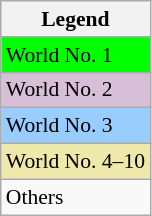<table class="wikitable" style="font-size:90%">
<tr>
<th>Legend</th>
</tr>
<tr bgcolor="lime">
<td>World No. 1</td>
</tr>
<tr bgcolor="thistle">
<td>World No. 2</td>
</tr>
<tr bgcolor="#9cf">
<td>World No. 3</td>
</tr>
<tr bgcolor="eee8aa">
<td>World No. 4–10</td>
</tr>
<tr>
<td>Others</td>
</tr>
</table>
